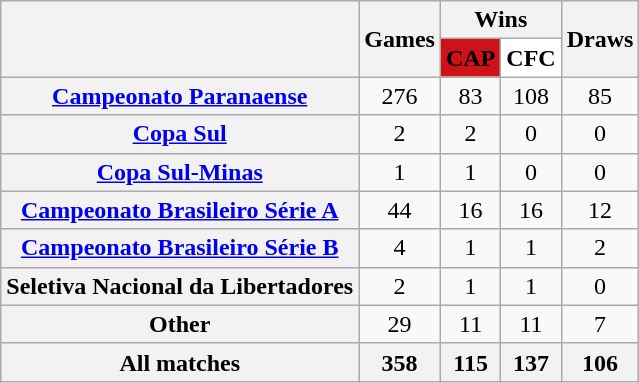<table class="wikitable sortable" style="text-align:center">
<tr>
<th rowspan="2"></th>
<th rowspan="2">Games</th>
<th colspan="2">Wins</th>
<th rowspan="2">Draws</th>
</tr>
<tr>
<th style="background-color:#cf1118;">CAP</th>
<th style="background-color:white;"><span>CFC</span></th>
</tr>
<tr>
<th scope=row><a href='#'>Campeonato Paranaense</a></th>
<td>276</td>
<td>83</td>
<td>108</td>
<td>85</td>
</tr>
<tr>
<th scope=row><a href='#'>Copa Sul</a></th>
<td>2</td>
<td>2</td>
<td>0</td>
<td>0</td>
</tr>
<tr>
<th scope=row><a href='#'>Copa Sul-Minas</a></th>
<td>1</td>
<td>1</td>
<td>0</td>
<td>0</td>
</tr>
<tr>
<th><a href='#'>Campeonato Brasileiro Série A</a></th>
<td>44</td>
<td>16</td>
<td>16</td>
<td>12</td>
</tr>
<tr>
<th scope=row><a href='#'>Campeonato Brasileiro Série B</a></th>
<td>4</td>
<td>1</td>
<td>1</td>
<td>2</td>
</tr>
<tr>
<th scope=row>Seletiva Nacional da Libertadores</th>
<td>2</td>
<td>1</td>
<td>1</td>
<td>0</td>
</tr>
<tr>
<th scope=row>Other</th>
<td>29</td>
<td>11</td>
<td>11</td>
<td>7</td>
</tr>
<tr>
<th scope="row">All matches</th>
<th scope="row">358</th>
<th>115</th>
<th>137</th>
<th>106</th>
</tr>
</table>
